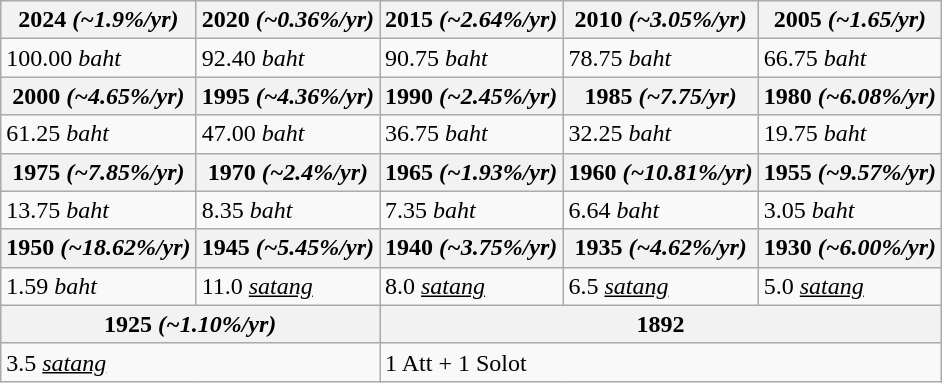<table class="wikitable">
<tr>
<th>2024 <em>(~1.9%/yr)</em></th>
<th>2020 <em>(~0.36%/yr)</em></th>
<th>2015 <em>(~2.64%/yr)</em></th>
<th>2010 <em>(~3.05%/yr)</em></th>
<th>2005 <em>(~1.65/yr)</em></th>
</tr>
<tr>
<td>100.00 <em>baht</em></td>
<td>92.40 <em>baht</em></td>
<td>90.75 <em>baht</em></td>
<td>78.75 <em>baht</em></td>
<td>66.75 <em>baht</em></td>
</tr>
<tr>
<th>2000 <em>(~4.65%/yr)</em></th>
<th>1995 <em>(~4.36%/yr)</em></th>
<th>1990 <em>(~2.45%/yr)</em></th>
<th>1985 <em>(~7.75/yr)</em></th>
<th>1980 <em>(~6.08%/yr)</em></th>
</tr>
<tr>
<td>61.25 <em>baht</em></td>
<td>47.00 <em>baht</em></td>
<td>36.75 <em>baht</em></td>
<td>32.25 <em>baht</em></td>
<td>19.75 <em>baht</em></td>
</tr>
<tr>
<th>1975 <em>(~7.85%/yr)</em></th>
<th>1970 <em>(~2.4%/yr)</em></th>
<th>1965 <em>(~1.93%/yr)</em></th>
<th>1960 <em>(~10.81%/yr)</em></th>
<th>1955 <em>(~9.57%/yr)</em></th>
</tr>
<tr>
<td>13.75 <em>baht</em></td>
<td>8.35 <em>baht</em></td>
<td>7.35 <em>baht</em></td>
<td>6.64 <em>baht</em></td>
<td>3.05 <em>baht</em></td>
</tr>
<tr>
<th>1950 <em>(~18.62%/yr)</em></th>
<th>1945 <em>(~5.45%/yr)</em></th>
<th>1940 <em>(~3.75%/yr)</em></th>
<th>1935 <em>(~4.62%/yr)</em></th>
<th>1930 <em>(~6.00%/yr)</em></th>
</tr>
<tr>
<td>1.59 <em>baht</em></td>
<td>11.0 <em><u>satang</u></em></td>
<td>8.0 <em><u>satang</u></em></td>
<td>6.5 <em><u>satang</u></em></td>
<td>5.0 <em><u>satang</u></em></td>
</tr>
<tr>
<th colspan="2">1925 <em>(~1.10%/yr)</em></th>
<th colspan="3">1892</th>
</tr>
<tr>
<td colspan="2">3.5 <em><u>satang</u></em></td>
<td colspan="3">1 Att + 1 Solot</td>
</tr>
</table>
